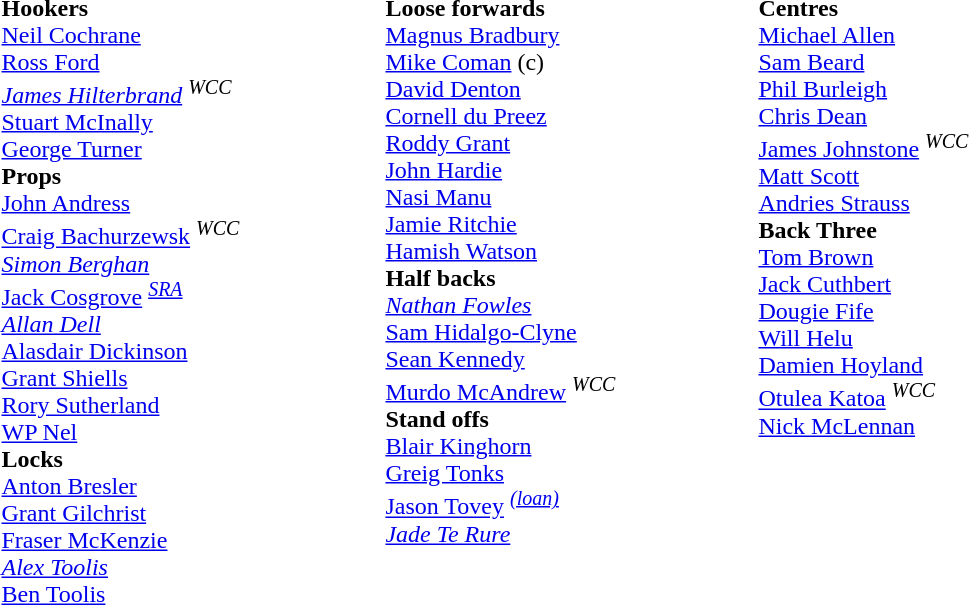<table class="toccolours"  style="width:700px; border-collapse:collapse;">
<tr>
<td valign="top"><br><strong>Hookers</strong><br>
 <a href='#'>Neil Cochrane</a><br>
 <a href='#'>Ross Ford</a><br>
 <em><a href='#'>James Hilterbrand</a></em> <sup><em>WCC</em></sup><br>
 <a href='#'>Stuart McInally</a><br>
 <a href='#'>George Turner</a><br><strong>Props</strong><br> <a href='#'>John Andress</a><br>
 <a href='#'>Craig Bachurzewsk</a> <sup><em>WCC</em></sup><br>
 <em><a href='#'>Simon Berghan</a></em><br>
 <a href='#'>Jack Cosgrove</a> <sup><em><a href='#'>SRA</a></em></sup><br>
 <em><a href='#'>Allan Dell</a></em><br>
 <a href='#'>Alasdair Dickinson</a><br>
 <a href='#'>Grant Shiells</a><br>
 <a href='#'>Rory Sutherland</a><br>
 <a href='#'>WP Nel</a><br><strong>Locks</strong><br>
 <a href='#'>Anton Bresler</a><br>
 <a href='#'>Grant Gilchrist</a><br>
 <a href='#'>Fraser McKenzie</a><br>
 <em><a href='#'>Alex Toolis</a></em><br>
 <a href='#'>Ben Toolis</a><br></td>
<td width="33"> </td>
<td valign="top"><br><strong>Loose forwards</strong><br>
 <a href='#'>Magnus Bradbury</a><br>
 <a href='#'>Mike Coman</a> (c)<br>
 <a href='#'>David Denton</a><br>
 <a href='#'>Cornell du Preez</a><br>
 <a href='#'>Roddy Grant</a><br>
 <a href='#'>John Hardie</a><br>
 <a href='#'>Nasi Manu</a><br>
 <a href='#'>Jamie Ritchie</a><br>
 <a href='#'>Hamish Watson</a><br><strong>Half backs</strong> <br>
 <em><a href='#'>Nathan Fowles</a></em><br>
 <a href='#'>Sam Hidalgo-Clyne</a><br>
 <a href='#'>Sean Kennedy</a> <br>
 <a href='#'>Murdo McAndrew</a>  <sup><em>WCC</em></sup><br><strong>Stand offs</strong> <br>
 <a href='#'>Blair Kinghorn</a><br>
 <a href='#'>Greig Tonks</a><br>
 <a href='#'>Jason Tovey</a>  <sup><a href='#'><em>(loan)</em></a></sup><br>
 <em><a href='#'>Jade Te Rure</a></em></td>
<td width="33"> </td>
<td valign="top"><br><strong>Centres</strong><br>
 <a href='#'>Michael Allen</a><br>
 <a href='#'>Sam Beard</a><br>
 <a href='#'>Phil Burleigh</a><br>
 <a href='#'>Chris Dean</a><br>
 <a href='#'>James Johnstone</a> <sup><em>WCC</em></sup><br>
 <a href='#'>Matt Scott</a><br>
 <a href='#'>Andries Strauss</a><br><strong>Back Three</strong><br>
 <a href='#'>Tom Brown</a><br>
 <a href='#'>Jack Cuthbert</a><br>
 <a href='#'>Dougie Fife</a><br>
 <a href='#'>Will Helu</a><br>
 <a href='#'>Damien Hoyland</a> <br>
 <a href='#'>Otulea Katoa</a> <sup><em>WCC</em></sup><br>
 <a href='#'>Nick McLennan</a><br></td>
</tr>
</table>
